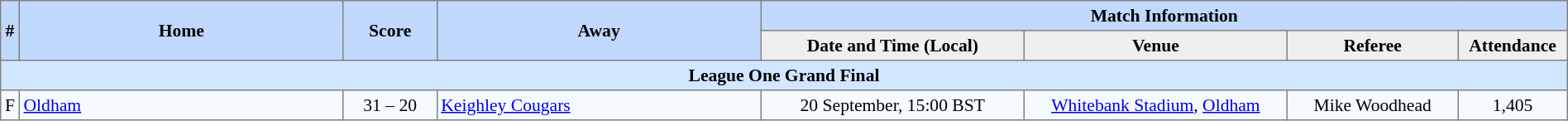<table border="1" cellpadding="3" cellspacing="0" style="border-collapse:collapse; font-size:90%; text-align:center; width:100%;">
<tr style="background:#c1d8ff;">
<th rowspan="2">#</th>
<th rowspan="2" style="width:21%;">Home</th>
<th rowspan="2" style="width:6%;">Score</th>
<th rowspan="2" style="width:21%;">Away</th>
<th colspan=6>Match Information</th>
</tr>
<tr style="background:#efefef;">
<th width=17%>Date and Time (Local)</th>
<th width=17%>Venue</th>
<th width=11%>Referee</th>
<th width=7%>Attendance</th>
</tr>
<tr style="background:#d0e7ff;">
<td colspan=8><strong>League One Grand Final</strong></td>
</tr>
<tr style="background:#f5faff;">
<td>F</td>
<td align=left><a href='#'>Oldham</a></td>
<td>31 – 20</td>
<td align=left><a href='#'>Keighley Cougars</a></td>
<td>20 September, 15:00 BST</td>
<td><a href='#'>Whitebank Stadium</a>, <a href='#'>Oldham</a></td>
<td>Mike Woodhead</td>
<td>1,405</td>
</tr>
</table>
